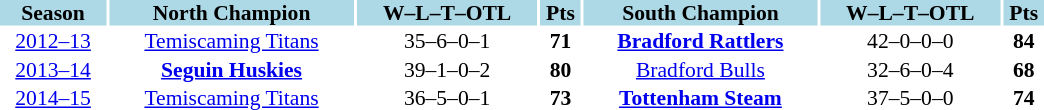<table cellpadding="0" width="700px" style="font-size: 90%;">
<tr bgcolor="#ADD8E6" align="center">
<th style= width="60"><strong>Season</strong></th>
<th style= width="145"><strong>North Champion</strong></th>
<th style= width="145"><strong>W–L–T–OTL</strong></th>
<th style= width="30"><strong>Pts</strong></th>
<th style= width="145"><strong>South Champion</strong></th>
<th style= width="145"><strong>W–L–T–OTL</strong></th>
<th style= width="30"><strong>Pts</strong></th>
</tr>
<tr align="center">
<td><a href='#'>2012–13</a></td>
<td><a href='#'>Temiscaming Titans</a></td>
<td>35–6–0–1</td>
<td><strong>71</strong></td>
<td><strong><a href='#'>Bradford Rattlers</a></strong></td>
<td>42–0–0–0</td>
<td><strong>84</strong></td>
</tr>
<tr align="center">
<td><a href='#'>2013–14</a></td>
<td><strong><a href='#'>Seguin Huskies</a></strong></td>
<td>39–1–0–2</td>
<td><strong>80</strong></td>
<td><a href='#'>Bradford Bulls</a></td>
<td>32–6–0–4</td>
<td><strong>68</strong></td>
</tr>
<tr align="center">
<td><a href='#'>2014–15</a></td>
<td><a href='#'>Temiscaming Titans</a></td>
<td>36–5–0–1</td>
<td><strong>73</strong></td>
<td><strong><a href='#'>Tottenham Steam</a></strong></td>
<td>37–5–0–0</td>
<td><strong>74</strong></td>
</tr>
</table>
